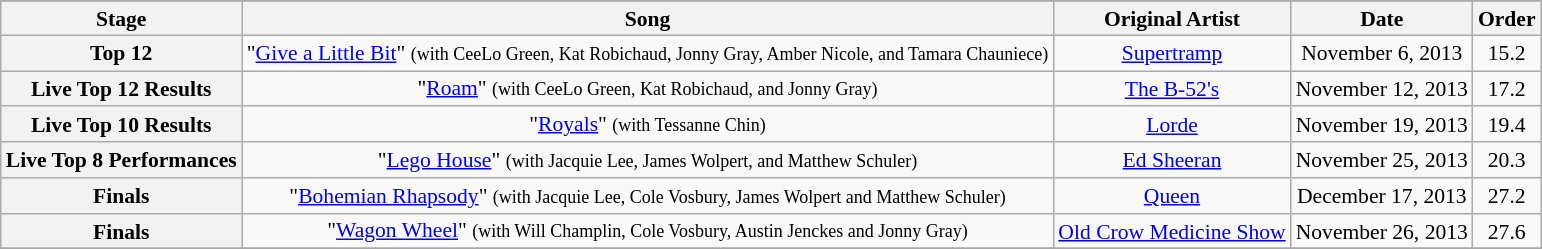<table class="wikitable" style="text-align:center; font-size:90%; line-height:16px;">
<tr>
</tr>
<tr>
<th scope="col">Stage</th>
<th scope="col">Song</th>
<th scope="col">Original Artist</th>
<th scope="col">Date</th>
<th scope="col">Order</th>
</tr>
<tr>
<th scope="row">Top 12</th>
<td>"<a href='#'>Give a Little Bit</a>" <small>(with CeeLo Green, Kat Robichaud, Jonny Gray, Amber Nicole, and Tamara Chauniece)</small></td>
<td><a href='#'>Supertramp</a></td>
<td>November 6, 2013</td>
<td>15.2</td>
</tr>
<tr>
<th scope="row">Live Top 12 Results</th>
<td>"<a href='#'>Roam</a>" <small>(with CeeLo Green, Kat Robichaud, and Jonny Gray)</small></td>
<td><a href='#'>The B-52's</a></td>
<td>November 12, 2013</td>
<td>17.2</td>
</tr>
<tr>
<th scope="row">Live Top 10 Results</th>
<td>"<a href='#'>Royals</a>" <small>(with Tessanne Chin)</small></td>
<td><a href='#'>Lorde</a></td>
<td>November 19, 2013</td>
<td>19.4</td>
</tr>
<tr>
<th scope="row">Live Top 8 Performances</th>
<td>"<a href='#'>Lego House</a>" <small>(with Jacquie Lee, James Wolpert, and Matthew Schuler)</small></td>
<td><a href='#'>Ed Sheeran</a></td>
<td>November 25, 2013</td>
<td>20.3</td>
</tr>
<tr>
<th scope="row">Finals</th>
<td>"<a href='#'>Bohemian Rhapsody</a>" <small>(with Jacquie Lee, Cole Vosbury, James Wolpert and Matthew Schuler)</small></td>
<td><a href='#'>Queen</a></td>
<td>December 17, 2013</td>
<td>27.2</td>
</tr>
<tr>
<th scope="row">Finals</th>
<td>"<a href='#'>Wagon Wheel</a>" <small>(with Will Champlin, Cole Vosbury, Austin Jenckes and Jonny Gray)</small></td>
<td><a href='#'>Old Crow Medicine Show</a></td>
<td>November 26, 2013</td>
<td>27.6</td>
</tr>
<tr>
</tr>
</table>
